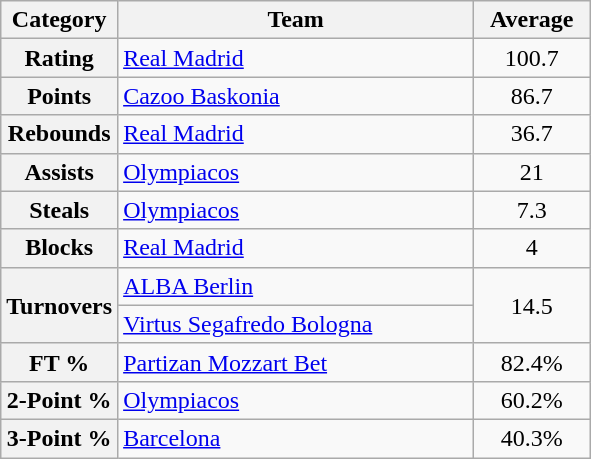<table class="wikitable">
<tr>
<th>Category</th>
<th width=230>Team</th>
<th width=70>Average</th>
</tr>
<tr>
<th>Rating</th>
<td> <a href='#'>Real Madrid</a></td>
<td style="text-align: center;">100.7</td>
</tr>
<tr>
<th>Points</th>
<td> <a href='#'>Cazoo Baskonia</a></td>
<td style="text-align: center;">86.7</td>
</tr>
<tr>
<th>Rebounds</th>
<td> <a href='#'>Real Madrid</a></td>
<td style="text-align: center;">36.7</td>
</tr>
<tr>
<th>Assists</th>
<td> <a href='#'>Olympiacos</a></td>
<td style="text-align: center;">21</td>
</tr>
<tr>
<th>Steals</th>
<td> <a href='#'>Olympiacos</a></td>
<td style="text-align: center;">7.3</td>
</tr>
<tr>
<th>Blocks</th>
<td> <a href='#'>Real Madrid</a></td>
<td style="text-align: center;">4</td>
</tr>
<tr>
<th rowspan=2>Turnovers</th>
<td> <a href='#'>ALBA Berlin</a></td>
<td style="text-align: center;"; rowspan=2>14.5</td>
</tr>
<tr>
<td> <a href='#'>Virtus Segafredo Bologna</a></td>
</tr>
<tr>
<th>FT %</th>
<td> <a href='#'>Partizan Mozzart Bet</a></td>
<td style="text-align: center;">82.4%</td>
</tr>
<tr>
<th>2-Point %</th>
<td> <a href='#'>Olympiacos</a></td>
<td style="text-align: center;">60.2%</td>
</tr>
<tr>
<th>3-Point %</th>
<td> <a href='#'>Barcelona</a></td>
<td style="text-align: center;">40.3%</td>
</tr>
</table>
